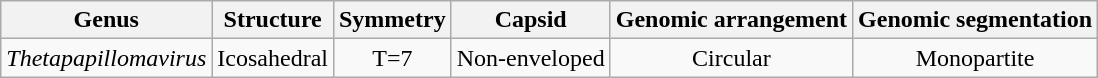<table class="wikitable sortable" style="text-align:center">
<tr>
<th>Genus</th>
<th>Structure</th>
<th>Symmetry</th>
<th>Capsid</th>
<th>Genomic arrangement</th>
<th>Genomic segmentation</th>
</tr>
<tr>
<td><em>Thetapapillomavirus</em></td>
<td>Icosahedral</td>
<td>T=7</td>
<td>Non-enveloped</td>
<td>Circular</td>
<td>Monopartite</td>
</tr>
</table>
